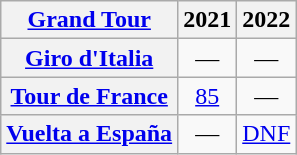<table class="wikitable plainrowheaders">
<tr>
<th scope="col"><a href='#'>Grand Tour</a></th>
<th scope="col">2021</th>
<th scope="col">2022</th>
</tr>
<tr style="text-align:center;">
<th scope="row"> <a href='#'>Giro d'Italia</a></th>
<td>—</td>
<td>—</td>
</tr>
<tr style="text-align:center;">
<th scope="row"> <a href='#'>Tour de France</a></th>
<td><a href='#'>85</a></td>
<td>—</td>
</tr>
<tr style="text-align:center;">
<th scope="row"> <a href='#'>Vuelta a España</a></th>
<td>—</td>
<td><a href='#'>DNF</a></td>
</tr>
</table>
